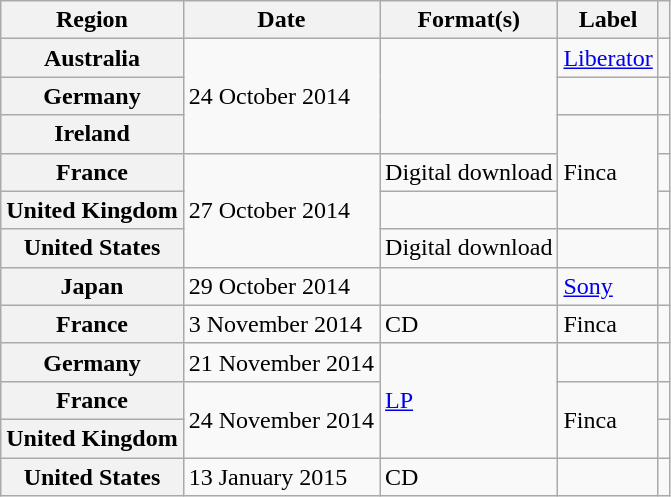<table class="wikitable plainrowheaders">
<tr>
<th scope="col">Region</th>
<th scope="col">Date</th>
<th scope="col">Format(s)</th>
<th scope="col">Label</th>
<th scope="col"></th>
</tr>
<tr>
<th scope="row">Australia</th>
<td rowspan="3">24 October 2014</td>
<td rowspan="3"></td>
<td><a href='#'>Liberator</a></td>
<td align="center"></td>
</tr>
<tr>
<th scope="row">Germany</th>
<td></td>
<td align="center"></td>
</tr>
<tr>
<th scope="row">Ireland</th>
<td rowspan="3">Finca</td>
<td align="center"></td>
</tr>
<tr>
<th scope="row">France</th>
<td rowspan="3">27 October 2014</td>
<td>Digital download</td>
<td align="center"></td>
</tr>
<tr>
<th scope="row">United Kingdom</th>
<td></td>
<td align="center"><br></td>
</tr>
<tr>
<th scope="row">United States</th>
<td>Digital download</td>
<td></td>
<td align="center"></td>
</tr>
<tr>
<th scope="row">Japan</th>
<td>29 October 2014</td>
<td></td>
<td><a href='#'>Sony</a></td>
<td align="center"></td>
</tr>
<tr>
<th scope="row">France</th>
<td>3 November 2014</td>
<td>CD</td>
<td>Finca</td>
<td align="center"></td>
</tr>
<tr>
<th scope="row">Germany</th>
<td>21 November 2014</td>
<td rowspan="3"><a href='#'>LP</a></td>
<td></td>
<td align="center"></td>
</tr>
<tr>
<th scope="row">France</th>
<td rowspan="2">24 November 2014</td>
<td rowspan="2">Finca</td>
<td align="center"></td>
</tr>
<tr>
<th scope="row">United Kingdom</th>
<td align="center"></td>
</tr>
<tr>
<th scope="row">United States</th>
<td>13 January 2015</td>
<td>CD</td>
<td></td>
<td align="center"></td>
</tr>
</table>
